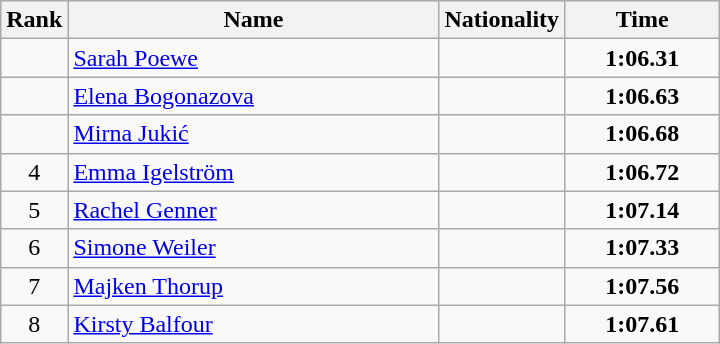<table class="wikitable">
<tr>
<th>Rank</th>
<th style="width: 15em">Name</th>
<th>Nationality</th>
<th style="width: 6em">Time</th>
</tr>
<tr>
<td align="center"></td>
<td><a href='#'>Sarah Poewe</a></td>
<td></td>
<td align="center"><strong>1:06.31</strong></td>
</tr>
<tr>
<td align="center"></td>
<td><a href='#'>Elena Bogonazova</a></td>
<td></td>
<td align="center"><strong>1:06.63</strong></td>
</tr>
<tr>
<td align="center"></td>
<td><a href='#'>Mirna Jukić</a></td>
<td></td>
<td align="center"><strong>1:06.68</strong></td>
</tr>
<tr>
<td align="center">4</td>
<td><a href='#'>Emma Igelström</a></td>
<td></td>
<td align="center"><strong>1:06.72</strong></td>
</tr>
<tr>
<td align="center">5</td>
<td><a href='#'>Rachel Genner</a></td>
<td></td>
<td align="center"><strong>1:07.14</strong></td>
</tr>
<tr>
<td align="center">6</td>
<td><a href='#'>Simone Weiler</a></td>
<td></td>
<td align="center"><strong>1:07.33</strong></td>
</tr>
<tr>
<td align="center">7</td>
<td><a href='#'>Majken Thorup</a></td>
<td></td>
<td align="center"><strong>1:07.56</strong></td>
</tr>
<tr>
<td align="center">8</td>
<td><a href='#'>Kirsty Balfour</a></td>
<td></td>
<td align="center"><strong>1:07.61</strong></td>
</tr>
</table>
